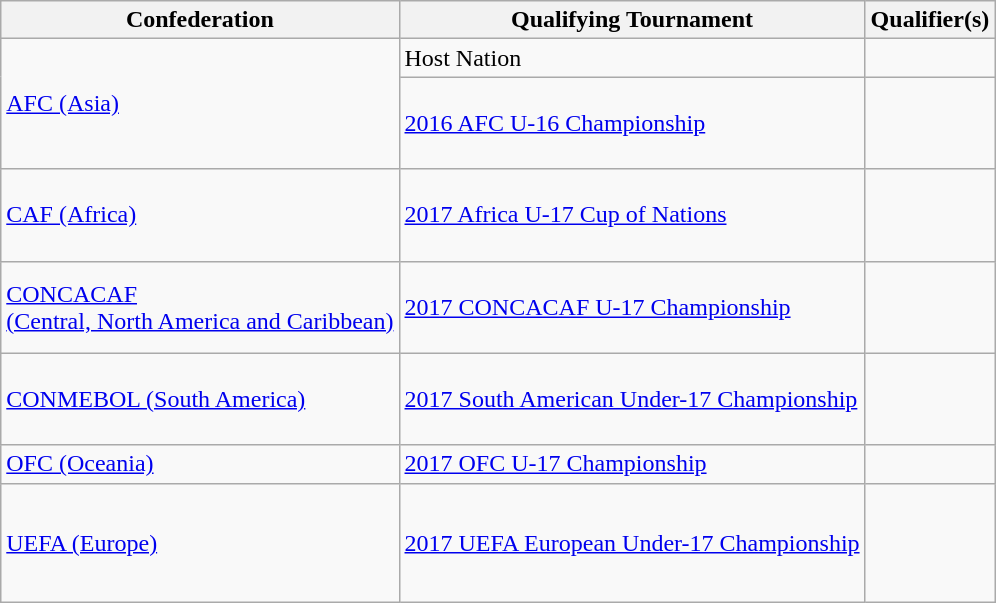<table class="wikitable">
<tr>
<th>Confederation</th>
<th>Qualifying Tournament</th>
<th>Qualifier(s)</th>
</tr>
<tr>
<td rowspan=2><a href='#'>AFC (Asia)</a></td>
<td>Host Nation</td>
<td></td>
</tr>
<tr>
<td><a href='#'>2016 AFC U-16 Championship</a></td>
<td><br><br><br></td>
</tr>
<tr>
<td><a href='#'>CAF (Africa)</a></td>
<td><a href='#'>2017 Africa U-17 Cup of Nations</a></td>
<td><br><br><br></td>
</tr>
<tr>
<td><a href='#'>CONCACAF <br>(Central, North America and Caribbean)</a></td>
<td><a href='#'>2017 CONCACAF U-17 Championship</a></td>
<td><br><br><br></td>
</tr>
<tr>
<td><a href='#'>CONMEBOL (South America)</a></td>
<td><a href='#'>2017 South American Under-17 Championship</a></td>
<td><br><br><br></td>
</tr>
<tr>
<td><a href='#'>OFC (Oceania)</a></td>
<td><a href='#'>2017 OFC U-17 Championship</a></td>
<td><br></td>
</tr>
<tr>
<td><a href='#'>UEFA (Europe)</a></td>
<td><a href='#'>2017 UEFA European Under-17 Championship</a></td>
<td><br><br><br><br></td>
</tr>
</table>
